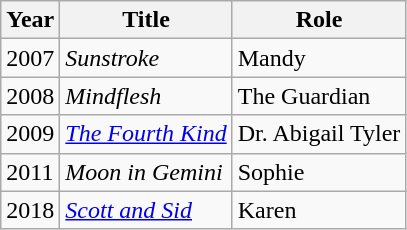<table class="wikitable sortable">
<tr>
<th>Year</th>
<th>Title</th>
<th>Role</th>
</tr>
<tr>
<td>2007</td>
<td><em>Sunstroke</em></td>
<td>Mandy</td>
</tr>
<tr>
<td>2008</td>
<td><em>Mindflesh</em></td>
<td>The Guardian</td>
</tr>
<tr>
<td>2009</td>
<td><em><a href='#'>The Fourth Kind</a></em></td>
<td>Dr. Abigail Tyler</td>
</tr>
<tr>
<td>2011</td>
<td><em>Moon in Gemini</em></td>
<td>Sophie</td>
</tr>
<tr>
<td>2018</td>
<td><em><a href='#'>Scott and Sid</a></em></td>
<td>Karen</td>
</tr>
</table>
